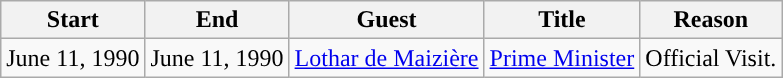<table class="wikitable sortable">
<tr>
<th>Start</th>
<th>End</th>
<th>Guest</th>
<th>Title</th>
<th>Reason</th>
</tr>
<tr>
<td>June 11, 1990</td>
<td>June 11, 1990</td>
<td><a href='#'>Lothar de Maizière</a></td>
<td><a href='#'>Prime Minister</a></td>
<td>Official Visit.</td>
</tr>
</table>
